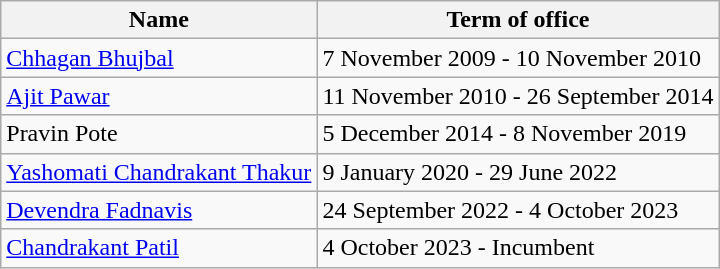<table class="wikitable">
<tr>
<th>Name</th>
<th>Term of office</th>
</tr>
<tr>
<td><a href='#'>Chhagan Bhujbal</a><br></td>
<td>7 November 2009 - 	10 November 2010</td>
</tr>
<tr>
<td><a href='#'>Ajit Pawar</a><br></td>
<td>11 November 2010 - 	26 September 2014</td>
</tr>
<tr>
<td>Pravin Pote<br></td>
<td>5 December 2014 - 8 November 2019</td>
</tr>
<tr>
<td><a href='#'>Yashomati Chandrakant Thakur</a><br></td>
<td>9 January 2020 - 29 June 2022</td>
</tr>
<tr>
<td><a href='#'>Devendra Fadnavis</a><br></td>
<td>24 September 2022 - 4 October 2023</td>
</tr>
<tr>
<td><a href='#'>Chandrakant Patil</a><br></td>
<td>4 October 2023 - Incumbent</td>
</tr>
</table>
